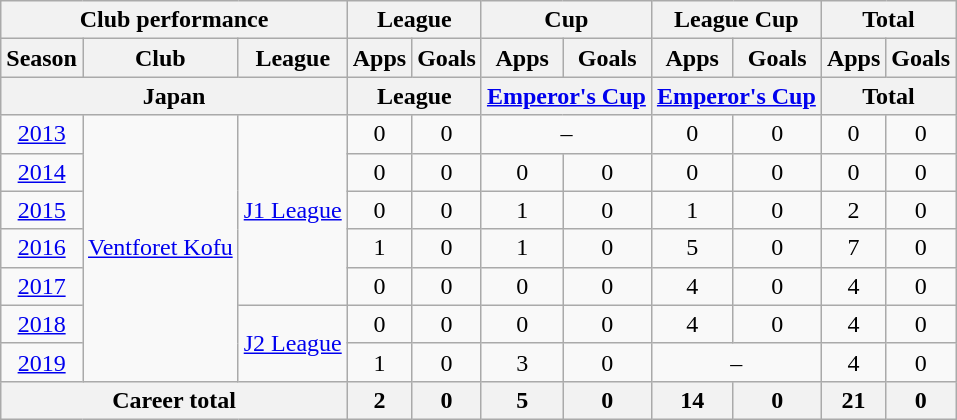<table class="wikitable" style="text-align:center">
<tr>
<th colspan=3>Club performance</th>
<th colspan=2>League</th>
<th colspan=2>Cup</th>
<th colspan=2>League Cup</th>
<th colspan=2>Total</th>
</tr>
<tr>
<th>Season</th>
<th>Club</th>
<th>League</th>
<th>Apps</th>
<th>Goals</th>
<th>Apps</th>
<th>Goals</th>
<th>Apps</th>
<th>Goals</th>
<th>Apps</th>
<th>Goals</th>
</tr>
<tr>
<th colspan=3>Japan</th>
<th colspan=2>League</th>
<th colspan=2><a href='#'>Emperor's Cup</a></th>
<th colspan=2><a href='#'>Emperor's Cup</a></th>
<th colspan=2>Total</th>
</tr>
<tr>
<td><a href='#'>2013</a></td>
<td rowspan="7"><a href='#'>Ventforet Kofu</a></td>
<td rowspan="5"><a href='#'>J1 League</a></td>
<td>0</td>
<td>0</td>
<td colspan="2">–</td>
<td>0</td>
<td>0</td>
<td>0</td>
<td>0</td>
</tr>
<tr>
<td><a href='#'>2014</a></td>
<td>0</td>
<td>0</td>
<td>0</td>
<td>0</td>
<td>0</td>
<td>0</td>
<td>0</td>
<td>0</td>
</tr>
<tr>
<td><a href='#'>2015</a></td>
<td>0</td>
<td>0</td>
<td>1</td>
<td>0</td>
<td>1</td>
<td>0</td>
<td>2</td>
<td>0</td>
</tr>
<tr>
<td><a href='#'>2016</a></td>
<td>1</td>
<td>0</td>
<td>1</td>
<td>0</td>
<td>5</td>
<td>0</td>
<td>7</td>
<td>0</td>
</tr>
<tr>
<td><a href='#'>2017</a></td>
<td>0</td>
<td>0</td>
<td>0</td>
<td>0</td>
<td>4</td>
<td>0</td>
<td>4</td>
<td>0</td>
</tr>
<tr>
<td><a href='#'>2018</a></td>
<td rowspan="2"><a href='#'>J2 League</a></td>
<td>0</td>
<td>0</td>
<td>0</td>
<td>0</td>
<td>4</td>
<td>0</td>
<td>4</td>
<td>0</td>
</tr>
<tr>
<td><a href='#'>2019</a></td>
<td>1</td>
<td>0</td>
<td>3</td>
<td>0</td>
<td colspan="2">–</td>
<td>4</td>
<td>0</td>
</tr>
<tr>
<th colspan=3>Career total</th>
<th>2</th>
<th>0</th>
<th>5</th>
<th>0</th>
<th>14</th>
<th>0</th>
<th>21</th>
<th>0</th>
</tr>
</table>
